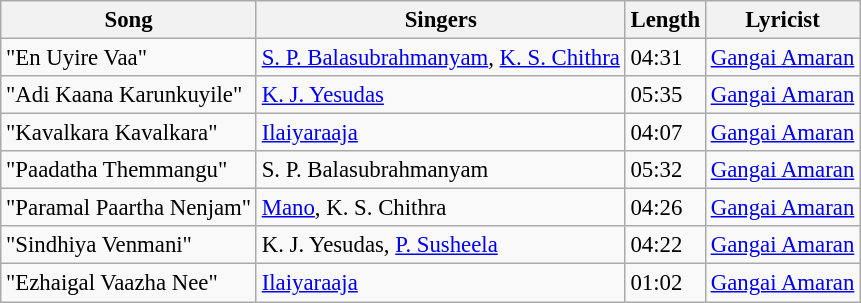<table class="wikitable" style="font-size:95%;">
<tr>
<th>Song</th>
<th>Singers</th>
<th>Length</th>
<th><strong>Lyricist</strong></th>
</tr>
<tr>
<td>"En Uyire Vaa"</td>
<td><a href='#'>S. P. Balasubrahmanyam</a>, <a href='#'>K. S. Chithra</a></td>
<td>04:31</td>
<td><a href='#'>Gangai Amaran</a></td>
</tr>
<tr>
<td>"Adi Kaana Karunkuyile"</td>
<td><a href='#'>K. J. Yesudas</a></td>
<td>05:35</td>
<td><a href='#'>Gangai Amaran</a></td>
</tr>
<tr>
<td>"Kavalkara Kavalkara"</td>
<td><a href='#'>Ilaiyaraaja</a></td>
<td>04:07</td>
<td><a href='#'>Gangai Amaran</a></td>
</tr>
<tr>
<td>"Paadatha Themmangu"</td>
<td>S. P. Balasubrahmanyam</td>
<td>05:32</td>
<td><a href='#'>Gangai Amaran</a></td>
</tr>
<tr>
<td>"Paramal Paartha Nenjam"</td>
<td><a href='#'>Mano</a>, K. S. Chithra</td>
<td>04:26</td>
<td><a href='#'>Gangai Amaran</a></td>
</tr>
<tr>
<td>"Sindhiya Venmani"</td>
<td>K. J. Yesudas, <a href='#'>P. Susheela</a></td>
<td>04:22</td>
<td><a href='#'>Gangai Amaran</a></td>
</tr>
<tr>
<td>"Ezhaigal Vaazha Nee"</td>
<td><a href='#'>Ilaiyaraaja</a></td>
<td>01:02</td>
<td><a href='#'>Gangai Amaran</a></td>
</tr>
</table>
